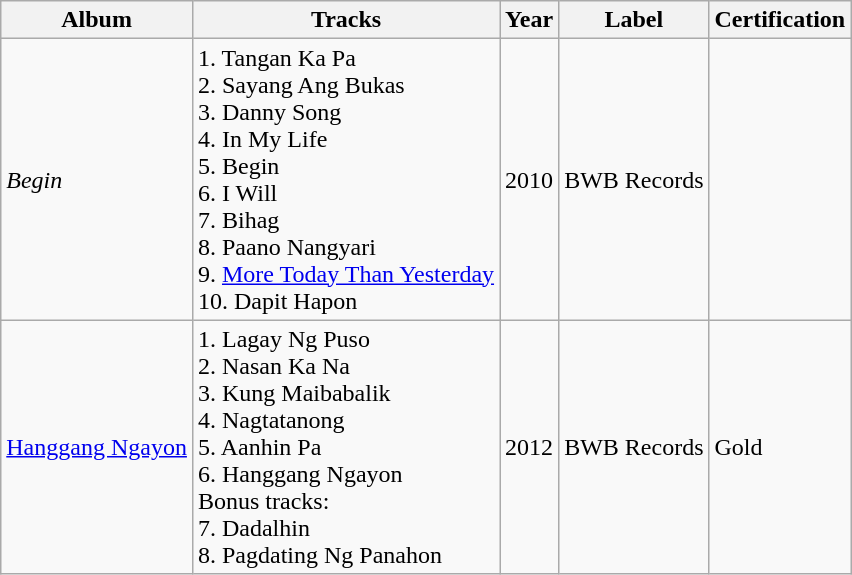<table class="wikitable">
<tr>
<th>Album</th>
<th>Tracks</th>
<th>Year</th>
<th>Label</th>
<th>Certification</th>
</tr>
<tr>
<td><em>Begin<strong></td>
<td>1. Tangan Ka Pa<br>2. Sayang Ang Bukas<br>3. Danny Song<br>4. In My Life<br>5. Begin<br>6. I Will<br>7. Bihag<br>8. Paano Nangyari<br>9. <a href='#'>More Today Than Yesterday</a><br>10. Dapit Hapon</td>
<td>2010</td>
<td>BWB Records</td>
<td></td>
</tr>
<tr>
<td></em><a href='#'>Hanggang Ngayon</a><em></td>
<td>1. Lagay Ng Puso<br>2. Nasan Ka Na<br>3. Kung Maibabalik<br>4. Nagtatanong<br>5. Aanhin Pa<br>6. Hanggang Ngayon<br>Bonus tracks:<br>7. Dadalhin<br>8. Pagdating Ng Panahon</td>
<td>2012</td>
<td>BWB Records</td>
<td>Gold</td>
</tr>
</table>
